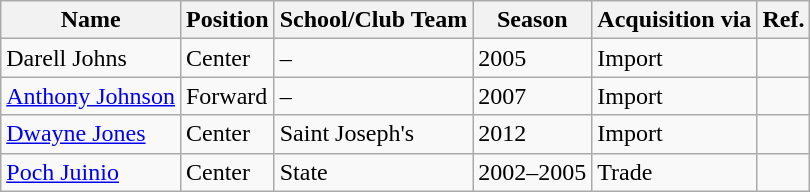<table class="wikitable sortable">
<tr>
<th class="unsortable">Name</th>
<th>Position</th>
<th>School/Club Team</th>
<th>Season</th>
<th>Acquisition via</th>
<th class=unsortable>Ref.</th>
</tr>
<tr>
<td>Darell Johns</td>
<td>Center</td>
<td>–</td>
<td>2005</td>
<td>Import</td>
<td></td>
</tr>
<tr>
<td><a href='#'>Anthony Johnson</a></td>
<td>Forward</td>
<td>–</td>
<td>2007</td>
<td>Import</td>
<td></td>
</tr>
<tr>
<td><a href='#'>Dwayne Jones</a></td>
<td>Center</td>
<td>Saint Joseph's</td>
<td>2012</td>
<td>Import</td>
<td></td>
</tr>
<tr>
<td><a href='#'>Poch Juinio</a></td>
<td>Center</td>
<td>State</td>
<td>2002–2005</td>
<td>Trade</td>
<td></td>
</tr>
</table>
